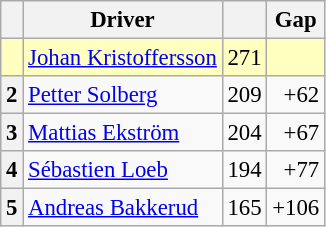<table class="wikitable" style="font-size: 95%;">
<tr>
<th></th>
<th>Driver</th>
<th></th>
<th>Gap</th>
</tr>
<tr>
<th style="background:#ffffbf;"></th>
<td style="background:#ffffbf;"> <a href='#'>Johan Kristoffersson</a></td>
<td style="background:#ffffbf;">271</td>
<td style="background:#ffffbf;"></td>
</tr>
<tr>
<th>2</th>
<td> <a href='#'>Petter Solberg</a></td>
<td align="right">209</td>
<td align="right">+62</td>
</tr>
<tr>
<th>3</th>
<td> <a href='#'>Mattias Ekström</a></td>
<td align="right">204</td>
<td align="right">+67</td>
</tr>
<tr>
<th>4</th>
<td> <a href='#'>Sébastien Loeb</a></td>
<td align="right">194</td>
<td align="right">+77</td>
</tr>
<tr>
<th>5</th>
<td> <a href='#'>Andreas Bakkerud</a></td>
<td align="right">165</td>
<td align="right">+106</td>
</tr>
</table>
